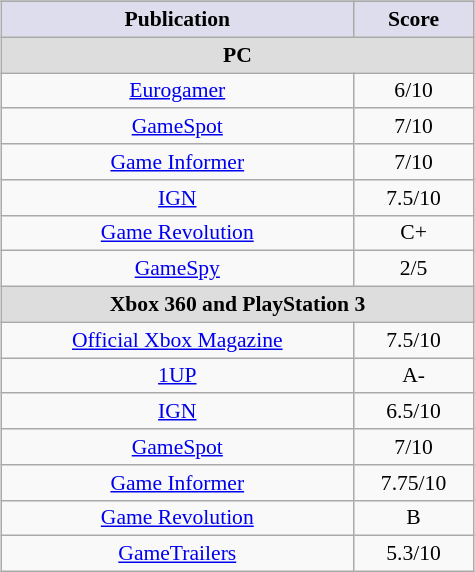<table class="wikitable" style="font-size:90%; float:right; text-align:center; width:25%; margin: 5px;">
<tr>
</tr>
<tr>
<th style="background:#dde;">Publication</th>
<th style="background:#dde;">Score</th>
</tr>
<tr>
<td colspan="2" style="background:#ddd;"><strong>PC</strong></td>
</tr>
<tr>
<td><a href='#'>Eurogamer</a></td>
<td>6/10</td>
</tr>
<tr>
<td><a href='#'>GameSpot</a></td>
<td>7/10</td>
</tr>
<tr>
<td><a href='#'>Game Informer</a></td>
<td>7/10</td>
</tr>
<tr>
<td><a href='#'>IGN</a></td>
<td>7.5/10</td>
</tr>
<tr>
<td><a href='#'>Game Revolution</a></td>
<td>C+</td>
</tr>
<tr>
<td><a href='#'>GameSpy</a></td>
<td>2/5</td>
</tr>
<tr>
<td colspan="2" style="background:#ddd;"><strong>Xbox 360 and PlayStation 3</strong></td>
</tr>
<tr>
<td><a href='#'>Official Xbox Magazine</a></td>
<td>7.5/10</td>
</tr>
<tr>
<td><a href='#'>1UP</a></td>
<td>A-</td>
</tr>
<tr>
<td><a href='#'>IGN</a></td>
<td>6.5/10</td>
</tr>
<tr>
<td><a href='#'>GameSpot</a></td>
<td>7/10</td>
</tr>
<tr>
<td><a href='#'>Game Informer</a></td>
<td>7.75/10</td>
</tr>
<tr>
<td><a href='#'>Game Revolution</a></td>
<td>B</td>
</tr>
<tr>
<td><a href='#'>GameTrailers</a></td>
<td>5.3/10</td>
</tr>
</table>
